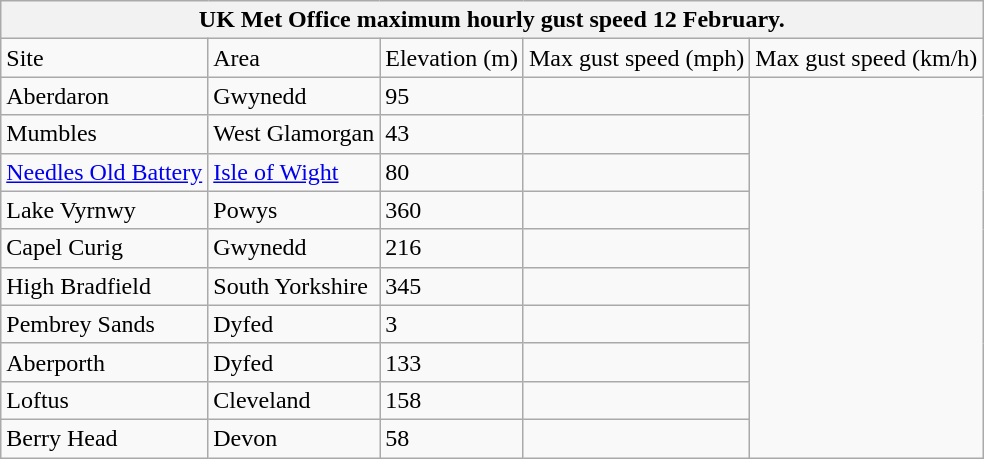<table class="wikitable collapsible collapsed">
<tr>
<th colspan="5">UK Met Office maximum hourly gust speed 12 February.</th>
</tr>
<tr>
<td colspan="1">Site</td>
<td colspan="1">Area</td>
<td colspan="1">Elevation (m)</td>
<td colspan="1">Max gust speed (mph)</td>
<td colspan="1">Max gust speed (km/h)</td>
</tr>
<tr>
<td>Aberdaron</td>
<td>Gwynedd</td>
<td>95</td>
<td></td>
</tr>
<tr>
<td>Mumbles</td>
<td>West Glamorgan</td>
<td>43</td>
<td></td>
</tr>
<tr>
<td><a href='#'>Needles Old Battery</a></td>
<td><a href='#'>Isle of Wight</a></td>
<td>80</td>
<td></td>
</tr>
<tr>
<td>Lake Vyrnwy</td>
<td>Powys</td>
<td>360</td>
<td></td>
</tr>
<tr>
<td>Capel Curig</td>
<td>Gwynedd</td>
<td>216</td>
<td></td>
</tr>
<tr>
<td>High Bradfield</td>
<td>South Yorkshire</td>
<td>345</td>
<td></td>
</tr>
<tr>
<td>Pembrey Sands</td>
<td>Dyfed</td>
<td>3</td>
<td></td>
</tr>
<tr>
<td>Aberporth</td>
<td>Dyfed</td>
<td>133</td>
<td></td>
</tr>
<tr>
<td>Loftus</td>
<td>Cleveland</td>
<td>158</td>
<td></td>
</tr>
<tr>
<td>Berry Head</td>
<td>Devon</td>
<td>58</td>
<td></td>
</tr>
</table>
